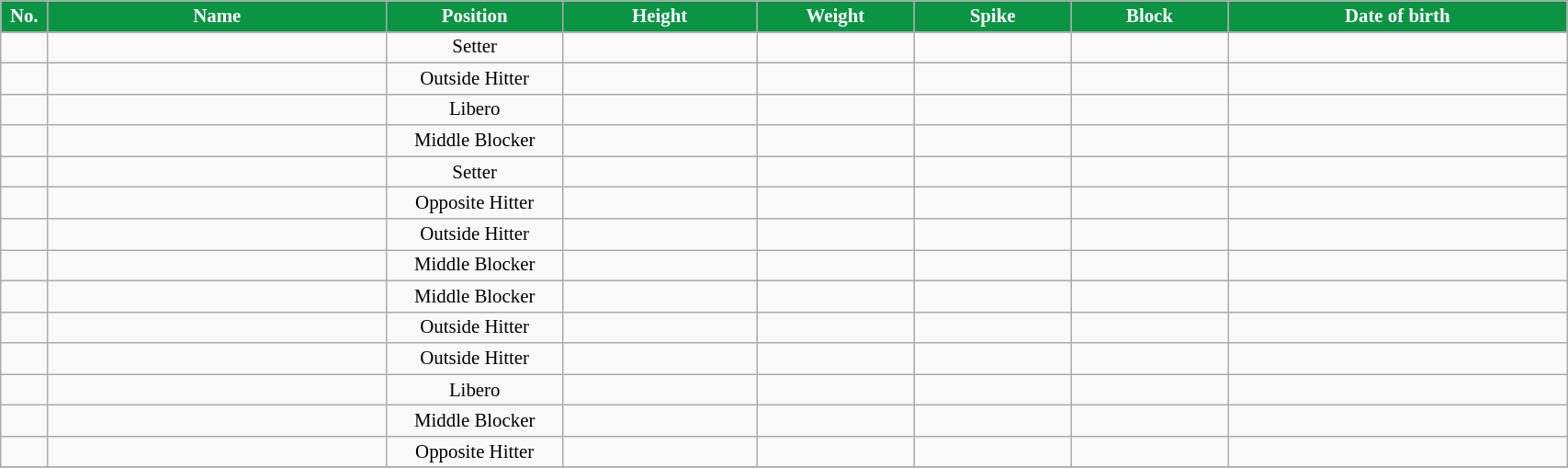<table class="wikitable sortable" style="font-size:87%; text-align:center; width:90%;">
<tr>
<th style="width:2em;background:#0b9444; color:white;">No.</th>
<th style="width:18em; background:#0b9444; color:white;">Name</th>
<th style="width:9em; background:#0b9444; color:white;">Position</th>
<th style="width:10em; background:#0b9444; color:white;">Height</th>
<th style="width:8em; background:#0b9444; color:white;">Weight</th>
<th style="width:8em; background:#0b9444; color:white;">Spike</th>
<th style="width:8em; background:#0b9444; color:white;">Block</th>
<th style="width:18em; background:#0b9444; color:white;">Date of birth</th>
</tr>
<tr align=center>
<td></td>
<td align=left> </td>
<td>Setter</td>
<td></td>
<td></td>
<td></td>
<td></td>
<td align=right></td>
</tr>
<tr align=center>
<td></td>
<td align=left> </td>
<td>Outside Hitter</td>
<td></td>
<td></td>
<td></td>
<td></td>
<td align=right></td>
</tr>
<tr align=center>
<td></td>
<td align=left> </td>
<td>Libero</td>
<td></td>
<td></td>
<td></td>
<td></td>
<td align=right></td>
</tr>
<tr align=center>
<td></td>
<td align=left> </td>
<td>Middle Blocker</td>
<td></td>
<td></td>
<td></td>
<td></td>
<td align=right></td>
</tr>
<tr align=center>
<td></td>
<td align=left> </td>
<td>Setter</td>
<td></td>
<td></td>
<td></td>
<td></td>
<td align=right></td>
</tr>
<tr align=center>
<td></td>
<td align=left> </td>
<td>Opposite Hitter</td>
<td></td>
<td></td>
<td></td>
<td></td>
<td align=right></td>
</tr>
<tr align=center>
<td></td>
<td align=left> </td>
<td>Outside Hitter</td>
<td></td>
<td></td>
<td></td>
<td></td>
<td align=right></td>
</tr>
<tr align=center>
<td></td>
<td align=left> </td>
<td>Middle Blocker</td>
<td></td>
<td></td>
<td></td>
<td></td>
<td align=right></td>
</tr>
<tr align=center>
<td></td>
<td align=left> </td>
<td>Middle Blocker</td>
<td></td>
<td></td>
<td></td>
<td></td>
<td align=right></td>
</tr>
<tr align=center>
<td></td>
<td align=left> </td>
<td>Outside Hitter</td>
<td></td>
<td></td>
<td></td>
<td></td>
<td align=right></td>
</tr>
<tr align=center>
<td></td>
<td align=left> </td>
<td>Outside Hitter</td>
<td></td>
<td></td>
<td></td>
<td></td>
<td align=right></td>
</tr>
<tr align=center>
<td></td>
<td align=left> </td>
<td>Libero</td>
<td></td>
<td></td>
<td></td>
<td></td>
<td align=right></td>
</tr>
<tr align=center>
<td></td>
<td align=left> </td>
<td>Middle Blocker</td>
<td></td>
<td></td>
<td></td>
<td></td>
<td align=right></td>
</tr>
<tr align=center>
<td></td>
<td align=left> </td>
<td>Opposite Hitter</td>
<td></td>
<td></td>
<td></td>
<td></td>
<td align=right></td>
</tr>
<tr>
</tr>
</table>
